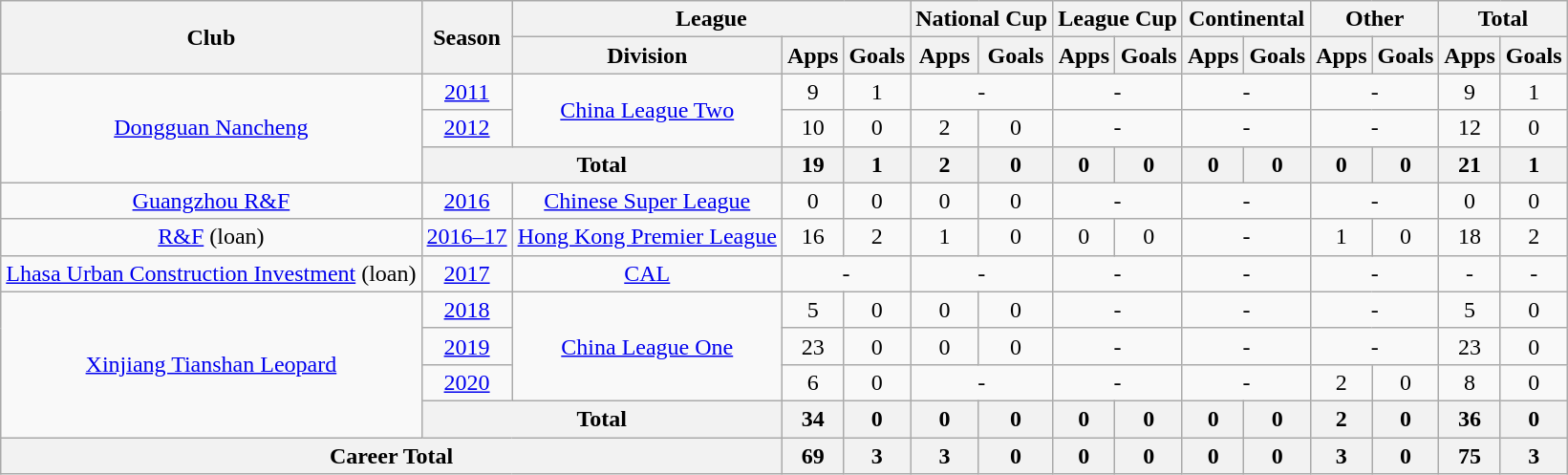<table class="wikitable" style="text-align: center">
<tr>
<th rowspan="2">Club</th>
<th rowspan="2">Season</th>
<th colspan="3">League</th>
<th colspan="2">National Cup</th>
<th colspan="2">League Cup</th>
<th colspan="2">Continental</th>
<th colspan="2">Other</th>
<th colspan="2">Total</th>
</tr>
<tr>
<th>Division</th>
<th>Apps</th>
<th>Goals</th>
<th>Apps</th>
<th>Goals</th>
<th>Apps</th>
<th>Goals</th>
<th>Apps</th>
<th>Goals</th>
<th>Apps</th>
<th>Goals</th>
<th>Apps</th>
<th>Goals</th>
</tr>
<tr>
<td rowspan=3><a href='#'>Dongguan Nancheng</a></td>
<td><a href='#'>2011</a></td>
<td rowspan="2"><a href='#'>China League Two</a></td>
<td>9</td>
<td>1</td>
<td colspan="2">-</td>
<td colspan="2">-</td>
<td colspan="2">-</td>
<td colspan="2">-</td>
<td>9</td>
<td>1</td>
</tr>
<tr>
<td><a href='#'>2012</a></td>
<td>10</td>
<td>0</td>
<td>2</td>
<td>0</td>
<td colspan="2">-</td>
<td colspan="2">-</td>
<td colspan="2">-</td>
<td>12</td>
<td>0</td>
</tr>
<tr>
<th colspan=2>Total</th>
<th>19</th>
<th>1</th>
<th>2</th>
<th>0</th>
<th>0</th>
<th>0</th>
<th>0</th>
<th>0</th>
<th>0</th>
<th>0</th>
<th>21</th>
<th>1</th>
</tr>
<tr>
<td><a href='#'>Guangzhou R&F</a></td>
<td><a href='#'>2016</a></td>
<td><a href='#'>Chinese Super League</a></td>
<td>0</td>
<td>0</td>
<td>0</td>
<td>0</td>
<td colspan="2">-</td>
<td colspan="2">-</td>
<td colspan="2">-</td>
<td>0</td>
<td>0</td>
</tr>
<tr>
<td><a href='#'>R&F</a> (loan)</td>
<td><a href='#'>2016–17</a></td>
<td><a href='#'>Hong Kong Premier League</a></td>
<td>16</td>
<td>2</td>
<td>1</td>
<td>0</td>
<td>0</td>
<td>0</td>
<td colspan="2">-</td>
<td>1</td>
<td>0</td>
<td>18</td>
<td>2</td>
</tr>
<tr>
<td><a href='#'>Lhasa Urban Construction Investment</a> (loan)</td>
<td><a href='#'>2017</a></td>
<td><a href='#'>CAL</a></td>
<td colspan="2">-</td>
<td colspan="2">-</td>
<td colspan="2">-</td>
<td colspan="2">-</td>
<td colspan="2">-</td>
<td>-</td>
<td>-</td>
</tr>
<tr>
<td rowspan=4><a href='#'>Xinjiang Tianshan Leopard</a></td>
<td><a href='#'>2018</a></td>
<td rowspan=3><a href='#'>China League One</a></td>
<td>5</td>
<td>0</td>
<td>0</td>
<td>0</td>
<td colspan="2">-</td>
<td colspan="2">-</td>
<td colspan="2">-</td>
<td>5</td>
<td>0</td>
</tr>
<tr>
<td><a href='#'>2019</a></td>
<td>23</td>
<td>0</td>
<td>0</td>
<td>0</td>
<td colspan="2">-</td>
<td colspan="2">-</td>
<td colspan="2">-</td>
<td>23</td>
<td>0</td>
</tr>
<tr>
<td><a href='#'>2020</a></td>
<td>6</td>
<td>0</td>
<td colspan="2">-</td>
<td colspan="2">-</td>
<td colspan="2">-</td>
<td>2</td>
<td>0</td>
<td>8</td>
<td>0</td>
</tr>
<tr>
<th colspan=2>Total</th>
<th>34</th>
<th>0</th>
<th>0</th>
<th>0</th>
<th>0</th>
<th>0</th>
<th>0</th>
<th>0</th>
<th>2</th>
<th>0</th>
<th>36</th>
<th>0</th>
</tr>
<tr>
<th colspan=3>Career Total</th>
<th>69</th>
<th>3</th>
<th>3</th>
<th>0</th>
<th>0</th>
<th>0</th>
<th>0</th>
<th>0</th>
<th>3</th>
<th>0</th>
<th>75</th>
<th>3</th>
</tr>
</table>
